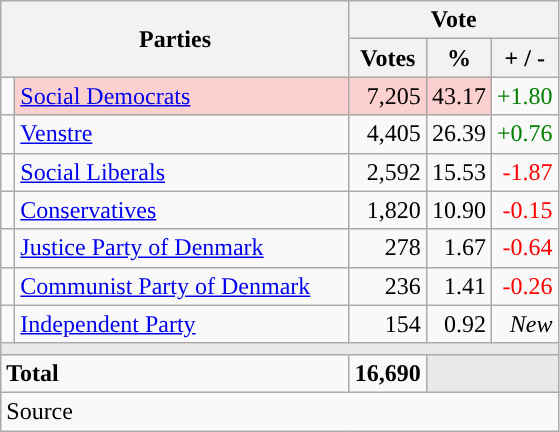<table class="wikitable" style="text-align:right;">
<tr>
<th style="text-align:centre;" rowspan="2" colspan="2" width="225">Parties</th>
<th colspan="3">Vote</th>
</tr>
<tr>
<th width="15">Votes</th>
<th width="15">%</th>
<th width="15">+ / -</th>
</tr>
<tr>
<td width="2" style="color:inherit;background:"></td>
<td bgcolor=#fbd0ce  align="left"><a href='#'>Social Democrats</a></td>
<td bgcolor=#fbd0ce>7,205</td>
<td bgcolor=#fbd0ce>43.17</td>
<td style=color:green;>+1.80</td>
</tr>
<tr>
<td width="2" style="color:inherit;background:"></td>
<td align="left"><a href='#'>Venstre</a></td>
<td>4,405</td>
<td>26.39</td>
<td style=color:green;>+0.76</td>
</tr>
<tr>
<td width="2" style="color:inherit;background:"></td>
<td align="left"><a href='#'>Social Liberals</a></td>
<td>2,592</td>
<td>15.53</td>
<td style=color:red;>-1.87</td>
</tr>
<tr>
<td width="2" style="color:inherit;background:"></td>
<td align="left"><a href='#'>Conservatives</a></td>
<td>1,820</td>
<td>10.90</td>
<td style=color:red;>-0.15</td>
</tr>
<tr>
<td width="2" style="color:inherit;background:"></td>
<td align="left"><a href='#'>Justice Party of Denmark</a></td>
<td>278</td>
<td>1.67</td>
<td style=color:red;>-0.64</td>
</tr>
<tr>
<td width="2" style="color:inherit;background:"></td>
<td align="left"><a href='#'>Communist Party of Denmark</a></td>
<td>236</td>
<td>1.41</td>
<td style=color:red;>-0.26</td>
</tr>
<tr>
<td width="2" style="color:inherit;background:"></td>
<td align="left"><a href='#'>Independent Party</a></td>
<td>154</td>
<td>0.92</td>
<td><em>New</em></td>
</tr>
<tr>
<td colspan="7" bgcolor="#E9E9E9"></td>
</tr>
<tr>
<td align="left" colspan="2"><strong>Total</strong></td>
<td><strong>16,690</strong></td>
<td bgcolor="#E9E9E9" colspan="2"></td>
</tr>
<tr>
<td align="left" colspan="6">Source</td>
</tr>
</table>
